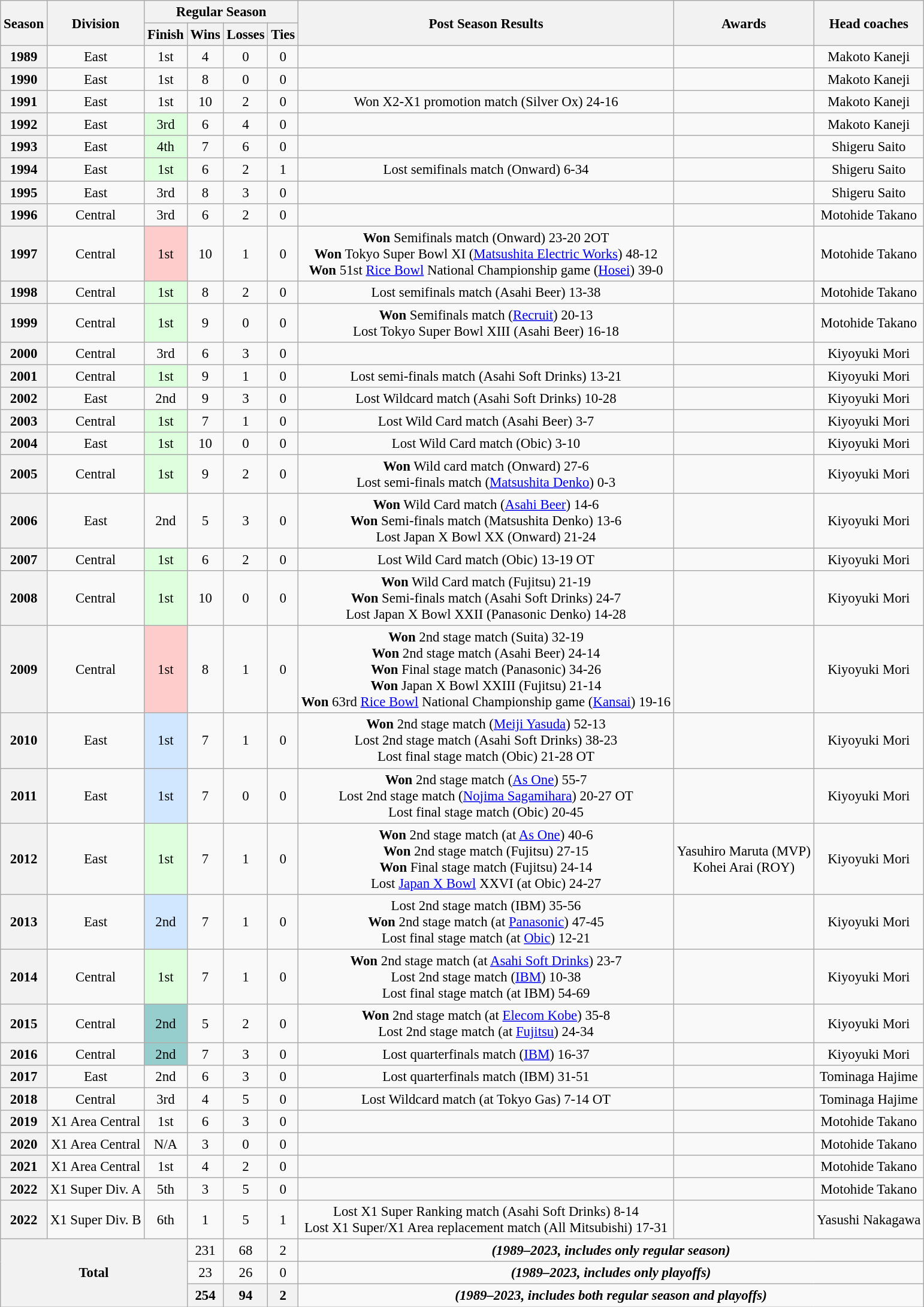<table class="wikitable" style="text-align:center; font-size:95%">
<tr>
<th rowspan="2">Season</th>
<th rowspan="2">Division</th>
<th colspan="4">Regular Season</th>
<th rowspan="2">Post Season Results</th>
<th rowspan="2">Awards</th>
<th rowspan="2">Head coaches</th>
</tr>
<tr>
<th>Finish</th>
<th>Wins</th>
<th>Losses</th>
<th>Ties</th>
</tr>
<tr>
<th align="center">1989</th>
<td align="center">East</td>
<td align="center" bgcolor="">1st</td>
<td align="center">4</td>
<td align="center">0</td>
<td align="center">0</td>
<td></td>
<td></td>
<td>Makoto Kaneji</td>
</tr>
<tr>
<th align="center">1990</th>
<td align="center">East</td>
<td align="center" bgcolor="">1st</td>
<td align="center">8</td>
<td align="center">0</td>
<td align="center">0</td>
<td></td>
<td></td>
<td>Makoto Kaneji</td>
</tr>
<tr>
<th align="center">1991</th>
<td align="center">East</td>
<td align="center" bgcolor="">1st</td>
<td align="center">10</td>
<td align="center">2</td>
<td align="center">0</td>
<td>Won X2-X1 promotion match (Silver Ox) 24-16</td>
<td></td>
<td>Makoto Kaneji</td>
</tr>
<tr>
<th align="center">1992</th>
<td align="center">East</td>
<td align="center" bgcolor="#DDFFDD">3rd</td>
<td align="center">6</td>
<td align="center">4</td>
<td align="center">0</td>
<td></td>
<td></td>
<td>Makoto Kaneji</td>
</tr>
<tr>
<th align="center">1993</th>
<td align="center">East</td>
<td align="center" bgcolor="#DDFFDD">4th</td>
<td align="center">7</td>
<td align="center">6</td>
<td align="center">0</td>
<td></td>
<td></td>
<td>Shigeru Saito</td>
</tr>
<tr>
<th align="center">1994</th>
<td align="center">East</td>
<td align="center" bgcolor="#DDFFDD">1st</td>
<td align="center">6</td>
<td align="center">2</td>
<td align="center">1</td>
<td>Lost semifinals match (Onward) 6-34</td>
<td></td>
<td>Shigeru Saito</td>
</tr>
<tr>
<th align="center">1995</th>
<td align="center">East</td>
<td align="center" bgcolor="">3rd</td>
<td align="center">8</td>
<td align="center">3</td>
<td align="center">0</td>
<td></td>
<td></td>
<td>Shigeru Saito</td>
</tr>
<tr>
<th align="center">1996</th>
<td align="center">Central</td>
<td align="center" bgcolor="">3rd</td>
<td align="center">6</td>
<td align="center">2</td>
<td align="center">0</td>
<td></td>
<td></td>
<td>Motohide Takano</td>
</tr>
<tr>
<th align="center">1997</th>
<td align="center">Central</td>
<td align="center" bgcolor="#FFCCCC">1st</td>
<td align="center">10</td>
<td align="center">1</td>
<td align="center">0</td>
<td><strong>Won</strong> Semifinals match (Onward) 23-20 2OT<br><strong>Won</strong> Tokyo Super Bowl XI (<a href='#'>Matsushita Electric Works</a>) 48-12<br><strong>Won</strong> 51st <a href='#'>Rice Bowl</a> National Championship game (<a href='#'>Hosei</a>) 39-0</td>
<td></td>
<td>Motohide Takano</td>
</tr>
<tr>
<th align="center">1998</th>
<td align="center">Central</td>
<td align="center" bgcolor="#DDFFDD">1st</td>
<td align="center">8</td>
<td align="center">2</td>
<td align="center">0</td>
<td>Lost semifinals match (Asahi Beer) 13-38</td>
<td></td>
<td>Motohide Takano</td>
</tr>
<tr>
<th align="center">1999</th>
<td align="center">Central</td>
<td align="center" bgcolor="#DDFFDD">1st</td>
<td align="center">9</td>
<td align="center">0</td>
<td align="center">0</td>
<td><strong>Won</strong> Semifinals match (<a href='#'>Recruit</a>) 20-13<br>Lost Tokyo Super Bowl XIII (Asahi Beer) 16-18</td>
<td></td>
<td>Motohide Takano</td>
</tr>
<tr>
<th align="center">2000</th>
<td align="center">Central</td>
<td align="center" bgcolor="">3rd</td>
<td align="center">6</td>
<td align="center">3</td>
<td align="center">0</td>
<td></td>
<td></td>
<td>Kiyoyuki Mori</td>
</tr>
<tr>
<th align="center">2001</th>
<td align="center">Central</td>
<td align="center" bgcolor="#DDFFDD">1st</td>
<td align="center">9</td>
<td align="center">1</td>
<td align="center">0</td>
<td>Lost semi-finals match (Asahi Soft Drinks) 13-21</td>
<td></td>
<td>Kiyoyuki Mori</td>
</tr>
<tr>
<th align="center">2002</th>
<td align="center">East</td>
<td align="center" bgcolor="">2nd</td>
<td align="center">9</td>
<td align="center">3</td>
<td align="center">0</td>
<td>Lost Wildcard match (Asahi Soft Drinks) 10-28</td>
<td></td>
<td>Kiyoyuki Mori</td>
</tr>
<tr>
<th align="center">2003</th>
<td align="center">Central</td>
<td align="center" bgcolor="#DDFFDD">1st</td>
<td align="center">7</td>
<td align="center">1</td>
<td align="center">0</td>
<td>Lost Wild Card match (Asahi Beer) 3-7</td>
<td></td>
<td>Kiyoyuki Mori</td>
</tr>
<tr>
<th align="center">2004</th>
<td align="center">East</td>
<td align="center" bgcolor="#DDFFDD">1st</td>
<td align="center">10</td>
<td align="center">0</td>
<td align="center">0</td>
<td>Lost Wild Card match (Obic) 3-10</td>
<td></td>
<td>Kiyoyuki Mori</td>
</tr>
<tr>
<th align="center">2005</th>
<td align="center">Central</td>
<td align="center" bgcolor="#DDFFDD">1st</td>
<td align="center">9</td>
<td align="center">2</td>
<td align="center">0</td>
<td><strong>Won</strong> Wild card match (Onward) 27-6<br>Lost semi-finals match (<a href='#'>Matsushita Denko</a>) 0-3</td>
<td></td>
<td>Kiyoyuki Mori</td>
</tr>
<tr>
<th align="center">2006</th>
<td align="center">East</td>
<td align="center" bgcolor="">2nd</td>
<td align="center">5</td>
<td align="center">3</td>
<td align="center">0</td>
<td><strong>Won</strong> Wild Card match (<a href='#'>Asahi Beer</a>) 14-6<br><strong>Won</strong> Semi-finals match (Matsushita Denko) 13-6<br>Lost Japan X Bowl XX (Onward) 21-24</td>
<td></td>
<td>Kiyoyuki Mori</td>
</tr>
<tr>
<th align="center">2007</th>
<td align="center">Central</td>
<td align="center" bgcolor="#DDFFDD">1st</td>
<td align="center">6</td>
<td align="center">2</td>
<td align="center">0</td>
<td>Lost Wild Card match (Obic) 13-19 OT</td>
<td></td>
<td>Kiyoyuki Mori</td>
</tr>
<tr>
<th align="center">2008</th>
<td align="center">Central</td>
<td align="center" bgcolor="#DDFFDD">1st</td>
<td align="center">10</td>
<td align="center">0</td>
<td align="center">0</td>
<td><strong>Won</strong> Wild Card match (Fujitsu) 21-19<br><strong>Won</strong> Semi-finals match (Asahi Soft Drinks) 24-7<br>Lost Japan X Bowl XXII (Panasonic Denko) 14-28</td>
<td></td>
<td>Kiyoyuki Mori</td>
</tr>
<tr>
<th align="center">2009</th>
<td align="center">Central</td>
<td align="center" bgcolor="#FFCCCC">1st</td>
<td align="center">8</td>
<td align="center">1</td>
<td align="center">0</td>
<td><strong>Won</strong> 2nd stage match (Suita) 32-19<br><strong>Won</strong> 2nd stage match (Asahi Beer) 24-14<br><strong>Won</strong> Final stage match (Panasonic) 34-26<br><strong>Won</strong> Japan X Bowl XXIII (Fujitsu) 21-14<br><strong>Won</strong> 63rd <a href='#'>Rice Bowl</a> National Championship game (<a href='#'>Kansai</a>) 19-16</td>
<td></td>
<td>Kiyoyuki Mori</td>
</tr>
<tr>
<th align="center">2010</th>
<td align="center">East</td>
<td align="center" bgcolor="#D0E7FF">1st</td>
<td align="center">7</td>
<td align="center">1</td>
<td align="center">0</td>
<td><strong>Won</strong> 2nd stage match (<a href='#'>Meiji Yasuda</a>) 52-13<br>Lost 2nd stage match (Asahi Soft Drinks) 38-23<br>Lost final stage match (Obic) 21-28 OT</td>
<td></td>
<td>Kiyoyuki Mori</td>
</tr>
<tr>
<th align="center">2011</th>
<td align="center">East</td>
<td align="center" bgcolor="#D0E7FF">1st</td>
<td align="center">7</td>
<td align="center">0</td>
<td align="center">0</td>
<td><strong>Won</strong> 2nd stage match (<a href='#'>As One</a>) 55-7<br>Lost 2nd stage match (<a href='#'>Nojima Sagamihara</a>) 20-27 OT<br>Lost final stage match (Obic) 20-45</td>
<td></td>
<td>Kiyoyuki Mori</td>
</tr>
<tr>
<th align="center">2012</th>
<td align="center">East</td>
<td align="center" bgcolor="#DDFFDD">1st</td>
<td align="center">7</td>
<td align="center">1</td>
<td align="center">0</td>
<td><strong>Won</strong> 2nd stage match (at <a href='#'>As One</a>) 40-6<br><strong>Won</strong> 2nd stage match (Fujitsu) 27-15<br><strong>Won</strong> Final stage match (Fujitsu) 24-14<br>Lost <a href='#'>Japan X Bowl</a> XXVI (at Obic) 24-27</td>
<td>Yasuhiro Maruta (MVP)<br>Kohei Arai (ROY)</td>
<td>Kiyoyuki Mori</td>
</tr>
<tr>
<th align="center">2013</th>
<td align="center">East</td>
<td align="center" bgcolor="#D0E7FF">2nd</td>
<td align="center">7</td>
<td align="center">1</td>
<td align="center">0</td>
<td>Lost 2nd stage match (IBM) 35-56<br><strong>Won</strong> 2nd stage match (at <a href='#'>Panasonic</a>) 47-45<br>Lost final stage match (at <a href='#'>Obic</a>) 12-21</td>
<td></td>
<td>Kiyoyuki Mori</td>
</tr>
<tr>
<th align="center">2014</th>
<td align="center">Central</td>
<td align="center" bgcolor="#DDFFDD">1st</td>
<td align="center">7</td>
<td align="center">1</td>
<td align="center">0</td>
<td><strong>Won</strong> 2nd stage match (at <a href='#'>Asahi Soft Drinks</a>) 23-7<br>Lost 2nd stage match (<a href='#'>IBM</a>) 10-38<br>Lost final stage match (at IBM) 54-69</td>
<td></td>
<td>Kiyoyuki Mori</td>
</tr>
<tr>
<th align="center">2015</th>
<td align="center">Central</td>
<td align="center" bgcolor="#96CDCD">2nd</td>
<td align="center">5</td>
<td align="center">2</td>
<td align="center">0</td>
<td><strong>Won</strong> 2nd stage match (at <a href='#'>Elecom Kobe</a>) 35-8<br>Lost 2nd stage match (at <a href='#'>Fujitsu</a>) 24-34</td>
<td></td>
<td>Kiyoyuki Mori</td>
</tr>
<tr>
<th align="center">2016</th>
<td align="center">Central</td>
<td align="center" bgcolor="#96CDCD">2nd</td>
<td align="center">7</td>
<td align="center">3</td>
<td align="center">0</td>
<td>Lost quarterfinals match (<a href='#'>IBM</a>) 16-37 </td>
<td></td>
<td>Kiyoyuki Mori</td>
</tr>
<tr>
<th align="center">2017</th>
<td align="center">East</td>
<td align="center">2nd</td>
<td align="center">6</td>
<td align="center">3</td>
<td align="center">0</td>
<td>Lost quarterfinals match (IBM) 31-51</td>
<td></td>
<td>Tominaga Hajime</td>
</tr>
<tr>
<th align="center">2018</th>
<td align="center">Central</td>
<td align="center">3rd</td>
<td align="center">4</td>
<td align="center">5</td>
<td align="center">0</td>
<td>Lost Wildcard match (at Tokyo Gas) 7-14 OT</td>
<td></td>
<td>Tominaga Hajime</td>
</tr>
<tr>
<th align="center">2019</th>
<td align="center">X1 Area Central</td>
<td align="center">1st</td>
<td align="center">6</td>
<td align="center">3</td>
<td align="center">0</td>
<td></td>
<td></td>
<td>Motohide Takano</td>
</tr>
<tr>
<th align="center">2020</th>
<td align="center">X1 Area Central</td>
<td align="center">N/A</td>
<td align="center">3</td>
<td align="center">0</td>
<td align="center">0</td>
<td></td>
<td></td>
<td>Motohide Takano</td>
</tr>
<tr>
<th align="center">2021</th>
<td align="center">X1 Area Central</td>
<td align="center">1st</td>
<td align="center">4</td>
<td align="center">2</td>
<td align="center">0</td>
<td></td>
<td></td>
<td>Motohide Takano</td>
</tr>
<tr>
<th align="center">2022</th>
<td align="center">X1 Super Div. A</td>
<td align="center">5th</td>
<td align="center">3</td>
<td align="center">5</td>
<td align="center">0</td>
<td></td>
<td></td>
<td>Motohide Takano</td>
</tr>
<tr>
<th align="center">2022</th>
<td align="center">X1 Super Div. B</td>
<td align="center">6th</td>
<td align="center">1</td>
<td align="center">5</td>
<td align="center">1</td>
<td>Lost X1 Super Ranking match (Asahi Soft Drinks) 8-14<br>Lost X1 Super/X1 Area replacement match (All Mitsubishi) 17-31</td>
<td></td>
<td>Yasushi Nakagawa</td>
</tr>
<tr>
<th align="center" rowSpan="3" colSpan="3">Total</th>
<td align="center">231</td>
<td align="center">68</td>
<td align="center">2</td>
<td colSpan="3"><strong><em>(1989–2023, includes only regular season)</em></strong></td>
</tr>
<tr>
<td align="center">23</td>
<td align="center">26</td>
<td align="center">0</td>
<td colSpan="3"><strong><em>(1989–2023, includes only playoffs)</em></strong></td>
</tr>
<tr>
<th align="center">254</th>
<th align="center">94</th>
<th align="center">2</th>
<td colSpan="3"><strong><em>(1989–2023, includes both regular season and playoffs)</em></strong></td>
</tr>
</table>
